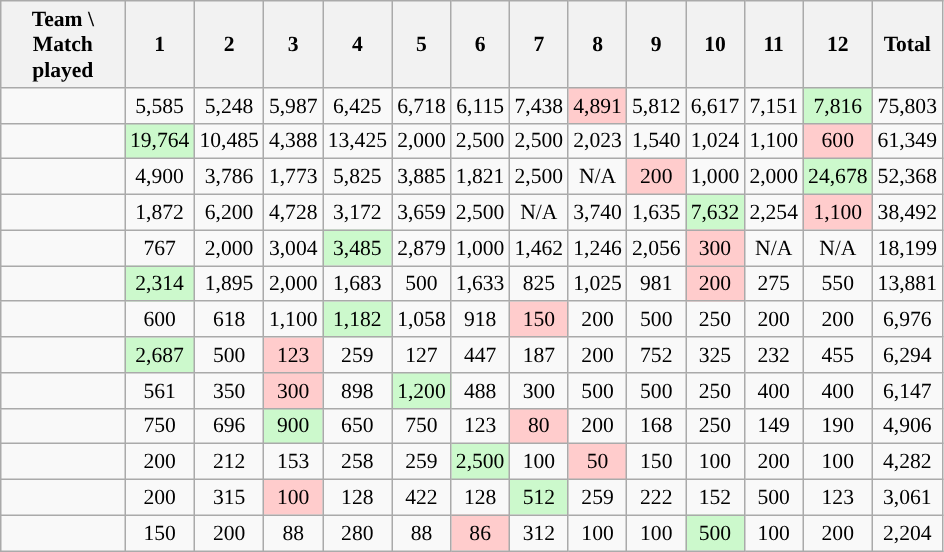<table class="wikitable sortable" style="font-size: 90%; text-align:center;">
<tr>
<th style="width:76px;">Team \ Match played</th>
<th align=center>1</th>
<th align=center>2</th>
<th align=center>3</th>
<th align=center>4</th>
<th align=center>5</th>
<th align=center>6</th>
<th align=center>7</th>
<th align=center>8</th>
<th align=center>9</th>
<th align=center>10</th>
<th align=center>11</th>
<th>12</th>
<th align="center">Total</th>
</tr>
<tr align=center>
<td align=left></td>
<td>5,585</td>
<td>5,248</td>
<td>5,987</td>
<td>6,425</td>
<td>6,718</td>
<td>6,115</td>
<td>7,438</td>
<td style="background:#FFCCCC">4,891</td>
<td>5,812</td>
<td>6,617</td>
<td>7,151</td>
<td style="background:#CCF9CC">7,816</td>
<td>75,803</td>
</tr>
<tr align=center>
<td align=left></td>
<td style="background:#CCF9CC">19,764</td>
<td>10,485</td>
<td>4,388</td>
<td>13,425</td>
<td>2,000</td>
<td>2,500</td>
<td>2,500</td>
<td>2,023</td>
<td>1,540</td>
<td>1,024</td>
<td>1,100</td>
<td style="background:#FFCCCC">600</td>
<td>61,349</td>
</tr>
<tr align=center>
<td align=left></td>
<td>4,900</td>
<td>3,786</td>
<td>1,773</td>
<td>5,825</td>
<td>3,885</td>
<td>1,821</td>
<td>2,500</td>
<td>N/A</td>
<td style="background:#FFCCCC">200</td>
<td>1,000</td>
<td>2,000</td>
<td style="background:#CCF9CC">24,678</td>
<td>52,368</td>
</tr>
<tr align=center>
<td align=left></td>
<td>1,872</td>
<td>6,200</td>
<td>4,728</td>
<td>3,172</td>
<td>3,659</td>
<td>2,500</td>
<td>N/A</td>
<td>3,740</td>
<td>1,635</td>
<td style="background:#CCF9CC">7,632</td>
<td>2,254</td>
<td style="background:#FFCCCC">1,100</td>
<td>38,492</td>
</tr>
<tr align=center>
<td align=left></td>
<td>767</td>
<td>2,000</td>
<td>3,004</td>
<td style="background:#CCF9CC">3,485</td>
<td>2,879</td>
<td>1,000</td>
<td>1,462</td>
<td>1,246</td>
<td>2,056</td>
<td style="background:#FFCCCC">300</td>
<td>N/A</td>
<td>N/A</td>
<td>18,199</td>
</tr>
<tr align=center>
<td align=left></td>
<td style="background:#CCF9CC">2,314</td>
<td>1,895</td>
<td>2,000</td>
<td>1,683</td>
<td>500</td>
<td>1,633</td>
<td>825</td>
<td>1,025</td>
<td>981</td>
<td style="background:#FFCCCC">200</td>
<td>275</td>
<td>550</td>
<td>13,881</td>
</tr>
<tr align=center>
<td align=left></td>
<td>600</td>
<td>618</td>
<td>1,100</td>
<td style="background:#CCF9CC">1,182</td>
<td>1,058</td>
<td>918</td>
<td style="background:#FFCCCC">150</td>
<td>200</td>
<td>500</td>
<td>250</td>
<td>200</td>
<td>200</td>
<td>6,976</td>
</tr>
<tr align=center>
<td align=left></td>
<td style="background:#CCF9CC">2,687</td>
<td>500</td>
<td style="background:#FFCCCC">123</td>
<td>259</td>
<td>127</td>
<td>447</td>
<td>187</td>
<td>200</td>
<td>752</td>
<td>325</td>
<td>232</td>
<td>455</td>
<td>6,294</td>
</tr>
<tr align=center>
<td align=left></td>
<td>561</td>
<td>350</td>
<td style="background:#FFCCCC">300</td>
<td>898</td>
<td style="background:#CCF9CC">1,200</td>
<td>488</td>
<td>300</td>
<td>500</td>
<td>500</td>
<td>250</td>
<td>400</td>
<td>400</td>
<td>6,147</td>
</tr>
<tr align=center>
<td align=left></td>
<td>750</td>
<td>696</td>
<td style="background:#CCF9CC">900</td>
<td>650</td>
<td>750</td>
<td>123</td>
<td style="background:#FFCCCC">80</td>
<td>200</td>
<td>168</td>
<td>250</td>
<td>149</td>
<td>190</td>
<td>4,906</td>
</tr>
<tr align=center>
<td align=left></td>
<td>200</td>
<td>212</td>
<td>153</td>
<td>258</td>
<td>259</td>
<td style="background:#CCF9CC">2,500</td>
<td>100</td>
<td style="background:#FFCCCC">50</td>
<td>150</td>
<td>100</td>
<td>200</td>
<td>100</td>
<td>4,282</td>
</tr>
<tr align=center>
<td align=left></td>
<td>200</td>
<td>315</td>
<td style="background:#FFCCCC">100</td>
<td>128</td>
<td>422</td>
<td>128</td>
<td style="background:#CCF9CC">512</td>
<td>259</td>
<td>222</td>
<td>152</td>
<td>500</td>
<td>123</td>
<td>3,061</td>
</tr>
<tr align=center>
<td align=left></td>
<td>150</td>
<td>200</td>
<td>88</td>
<td>280</td>
<td>88</td>
<td style="background:#FFCCCC">86</td>
<td>312</td>
<td>100</td>
<td>100</td>
<td style="background:#CCF9CC">500</td>
<td>100</td>
<td>200</td>
<td>2,204</td>
</tr>
</table>
